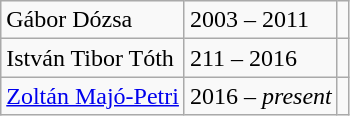<table class="wikitable">
<tr>
<td>Gábor Dózsa</td>
<td>2003 – 2011</td>
<td></td>
</tr>
<tr>
<td>István Tibor Tóth</td>
<td>211 – 2016</td>
<td></td>
</tr>
<tr>
<td><a href='#'>Zoltán Majó-Petri</a></td>
<td>2016 – <em>present</em></td>
<td></td>
</tr>
</table>
